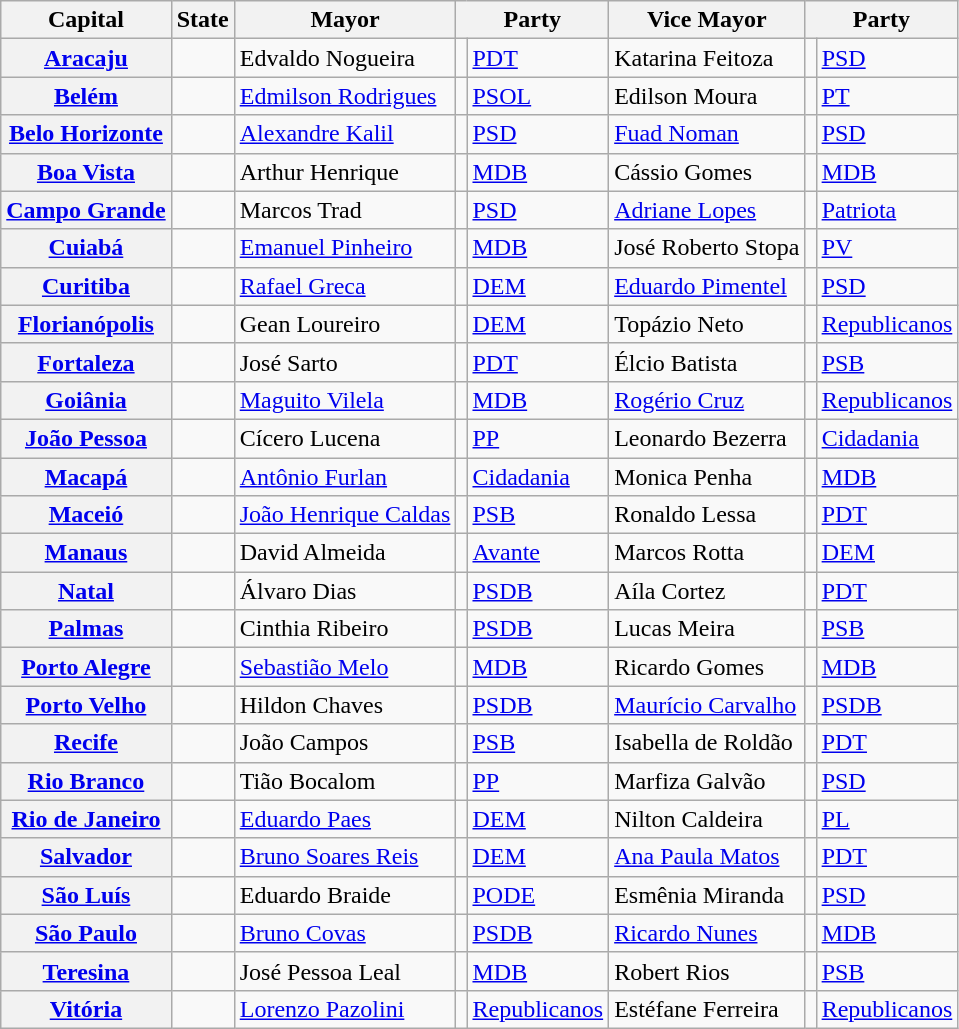<table class="wikitable sortable">
<tr>
<th>Capital</th>
<th>State</th>
<th>Mayor</th>
<th colspan=2>Party</th>
<th>Vice Mayor</th>
<th colspan=2>Party</th>
</tr>
<tr>
<th><a href='#'>Aracaju</a></th>
<td></td>
<td>Edvaldo Nogueira</td>
<td></td>
<td><a href='#'>PDT</a></td>
<td>Katarina Feitoza</td>
<td></td>
<td><a href='#'>PSD</a></td>
</tr>
<tr>
<th><a href='#'>Belém</a></th>
<td></td>
<td><a href='#'>Edmilson Rodrigues</a></td>
<td></td>
<td><a href='#'>PSOL</a></td>
<td>Edilson Moura</td>
<td></td>
<td><a href='#'>PT</a></td>
</tr>
<tr>
<th><a href='#'>Belo Horizonte</a></th>
<td></td>
<td><a href='#'>Alexandre Kalil</a></td>
<td></td>
<td><a href='#'>PSD</a></td>
<td><a href='#'>Fuad Noman</a></td>
<td></td>
<td><a href='#'>PSD</a></td>
</tr>
<tr>
<th><a href='#'>Boa Vista</a></th>
<td></td>
<td>Arthur Henrique</td>
<td></td>
<td><a href='#'>MDB</a></td>
<td>Cássio Gomes</td>
<td></td>
<td><a href='#'>MDB</a></td>
</tr>
<tr>
<th><a href='#'>Campo Grande</a></th>
<td></td>
<td>Marcos Trad</td>
<td></td>
<td><a href='#'>PSD</a></td>
<td><a href='#'>Adriane Lopes</a></td>
<td></td>
<td><a href='#'>Patriota</a></td>
</tr>
<tr>
<th><a href='#'>Cuiabá</a></th>
<td></td>
<td><a href='#'>Emanuel Pinheiro</a></td>
<td></td>
<td><a href='#'>MDB</a></td>
<td>José Roberto Stopa</td>
<td></td>
<td><a href='#'>PV</a></td>
</tr>
<tr>
<th><a href='#'>Curitiba</a></th>
<td></td>
<td><a href='#'>Rafael Greca</a></td>
<td></td>
<td><a href='#'>DEM</a></td>
<td><a href='#'>Eduardo Pimentel</a></td>
<td></td>
<td><a href='#'>PSD</a></td>
</tr>
<tr>
<th><a href='#'>Florianópolis</a></th>
<td></td>
<td>Gean Loureiro</td>
<td></td>
<td><a href='#'>DEM</a></td>
<td>Topázio Neto</td>
<td></td>
<td><a href='#'>Republicanos</a></td>
</tr>
<tr>
<th><a href='#'>Fortaleza</a></th>
<td></td>
<td>José Sarto</td>
<td></td>
<td><a href='#'>PDT</a></td>
<td>Élcio Batista</td>
<td></td>
<td><a href='#'>PSB</a></td>
</tr>
<tr>
<th><a href='#'>Goiânia</a></th>
<td></td>
<td><a href='#'>Maguito Vilela</a></td>
<td></td>
<td><a href='#'>MDB</a></td>
<td><a href='#'>Rogério Cruz</a></td>
<td></td>
<td><a href='#'>Republicanos</a></td>
</tr>
<tr>
<th><a href='#'>João Pessoa</a></th>
<td></td>
<td>Cícero Lucena</td>
<td></td>
<td><a href='#'>PP</a></td>
<td>Leonardo Bezerra</td>
<td></td>
<td><a href='#'>Cidadania</a></td>
</tr>
<tr>
<th><a href='#'>Macapá</a></th>
<td></td>
<td><a href='#'>Antônio Furlan</a></td>
<td></td>
<td><a href='#'>Cidadania</a></td>
<td>Monica Penha</td>
<td></td>
<td><a href='#'>MDB</a></td>
</tr>
<tr>
<th><a href='#'>Maceió</a></th>
<td></td>
<td><a href='#'>João Henrique Caldas</a></td>
<td></td>
<td><a href='#'>PSB</a></td>
<td>Ronaldo Lessa</td>
<td></td>
<td><a href='#'>PDT</a></td>
</tr>
<tr>
<th><a href='#'>Manaus</a></th>
<td></td>
<td>David Almeida</td>
<td></td>
<td><a href='#'>Avante</a></td>
<td>Marcos Rotta</td>
<td></td>
<td><a href='#'>DEM</a></td>
</tr>
<tr>
<th><a href='#'>Natal</a></th>
<td></td>
<td>Álvaro Dias</td>
<td></td>
<td><a href='#'>PSDB</a></td>
<td>Aíla Cortez</td>
<td></td>
<td><a href='#'>PDT</a></td>
</tr>
<tr>
<th><a href='#'>Palmas</a></th>
<td></td>
<td>Cinthia Ribeiro</td>
<td></td>
<td><a href='#'>PSDB</a></td>
<td>Lucas Meira</td>
<td></td>
<td><a href='#'>PSB</a></td>
</tr>
<tr>
<th><a href='#'>Porto Alegre</a></th>
<td></td>
<td><a href='#'>Sebastião Melo</a></td>
<td></td>
<td><a href='#'>MDB</a></td>
<td>Ricardo Gomes</td>
<td></td>
<td><a href='#'>MDB</a></td>
</tr>
<tr>
<th><a href='#'>Porto Velho</a></th>
<td></td>
<td>Hildon Chaves</td>
<td></td>
<td><a href='#'>PSDB</a></td>
<td><a href='#'>Maurício Carvalho</a></td>
<td></td>
<td><a href='#'>PSDB</a></td>
</tr>
<tr>
<th><a href='#'>Recife</a></th>
<td></td>
<td>João Campos</td>
<td></td>
<td><a href='#'>PSB</a></td>
<td>Isabella de Roldão</td>
<td></td>
<td><a href='#'>PDT</a></td>
</tr>
<tr>
<th><a href='#'>Rio Branco</a></th>
<td></td>
<td>Tião Bocalom</td>
<td></td>
<td><a href='#'>PP</a></td>
<td>Marfiza Galvão</td>
<td></td>
<td><a href='#'>PSD</a></td>
</tr>
<tr>
<th><a href='#'>Rio de Janeiro</a></th>
<td></td>
<td><a href='#'>Eduardo Paes</a></td>
<td></td>
<td><a href='#'>DEM</a></td>
<td>Nilton Caldeira</td>
<td></td>
<td><a href='#'>PL</a></td>
</tr>
<tr>
<th><a href='#'>Salvador</a></th>
<td></td>
<td><a href='#'>Bruno Soares Reis</a></td>
<td></td>
<td><a href='#'>DEM</a></td>
<td><a href='#'>Ana Paula Matos</a></td>
<td></td>
<td><a href='#'>PDT</a></td>
</tr>
<tr>
<th><a href='#'>São Luís</a></th>
<td></td>
<td>Eduardo Braide</td>
<td></td>
<td><a href='#'>PODE</a></td>
<td>Esmênia Miranda</td>
<td></td>
<td><a href='#'>PSD</a></td>
</tr>
<tr>
<th><a href='#'>São Paulo</a></th>
<td></td>
<td><a href='#'>Bruno Covas</a></td>
<td></td>
<td><a href='#'>PSDB</a></td>
<td><a href='#'>Ricardo Nunes</a></td>
<td></td>
<td><a href='#'>MDB</a></td>
</tr>
<tr>
<th><a href='#'>Teresina</a></th>
<td></td>
<td>José Pessoa Leal</td>
<td></td>
<td><a href='#'>MDB</a></td>
<td>Robert Rios</td>
<td></td>
<td><a href='#'>PSB</a></td>
</tr>
<tr>
<th><a href='#'>Vitória</a></th>
<td></td>
<td><a href='#'>Lorenzo Pazolini</a></td>
<td></td>
<td><a href='#'>Republicanos</a></td>
<td>Estéfane Ferreira</td>
<td></td>
<td><a href='#'>Republicanos</a></td>
</tr>
</table>
